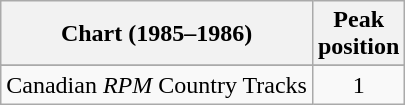<table class="wikitable sortable">
<tr>
<th align="left">Chart (1985–1986)</th>
<th align="center">Peak<br>position</th>
</tr>
<tr>
</tr>
<tr>
<td align="left">Canadian <em>RPM</em> Country Tracks</td>
<td align="center">1</td>
</tr>
</table>
